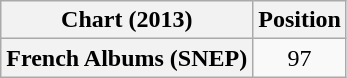<table class="wikitable plainrowheaders" style="text-align:center">
<tr>
<th scope="col">Chart (2013)</th>
<th scope="col">Position</th>
</tr>
<tr>
<th scope="row">French Albums (SNEP)</th>
<td>97</td>
</tr>
</table>
